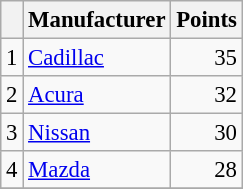<table class="wikitable" style="font-size: 95%;">
<tr>
<th scope="col"></th>
<th scope="col">Manufacturer</th>
<th scope="col">Points</th>
</tr>
<tr>
<td align=center>1</td>
<td> <a href='#'>Cadillac</a></td>
<td align=right>35</td>
</tr>
<tr>
<td align=center>2</td>
<td> <a href='#'>Acura</a></td>
<td align=right>32</td>
</tr>
<tr>
<td align=center>3</td>
<td> <a href='#'>Nissan</a></td>
<td align=right>30</td>
</tr>
<tr>
<td align=center>4</td>
<td> <a href='#'>Mazda</a></td>
<td align=right>28</td>
</tr>
<tr>
</tr>
</table>
